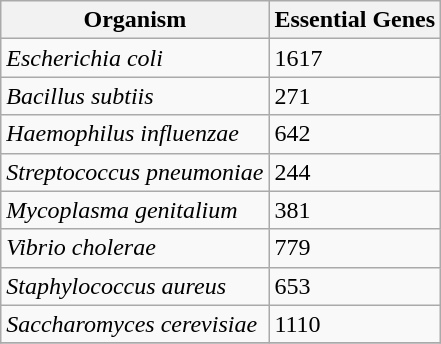<table class="wikitable sortable">
<tr>
<th>Organism</th>
<th>Essential Genes</th>
</tr>
<tr>
<td><em>Escherichia coli</em></td>
<td>1617</td>
</tr>
<tr>
<td><em>Bacillus subtiis</em></td>
<td>271</td>
</tr>
<tr>
<td><em>Haemophilus influenzae</em></td>
<td>642</td>
</tr>
<tr>
<td><em>Streptococcus pneumoniae</em></td>
<td>244</td>
</tr>
<tr>
<td><em>Mycoplasma genitalium</em></td>
<td>381</td>
</tr>
<tr>
<td><em>Vibrio cholerae</em></td>
<td>779</td>
</tr>
<tr>
<td><em>Staphylococcus aureus</em></td>
<td>653</td>
</tr>
<tr>
<td><em>Saccharomyces cerevisiae</em></td>
<td>1110</td>
</tr>
<tr>
</tr>
</table>
